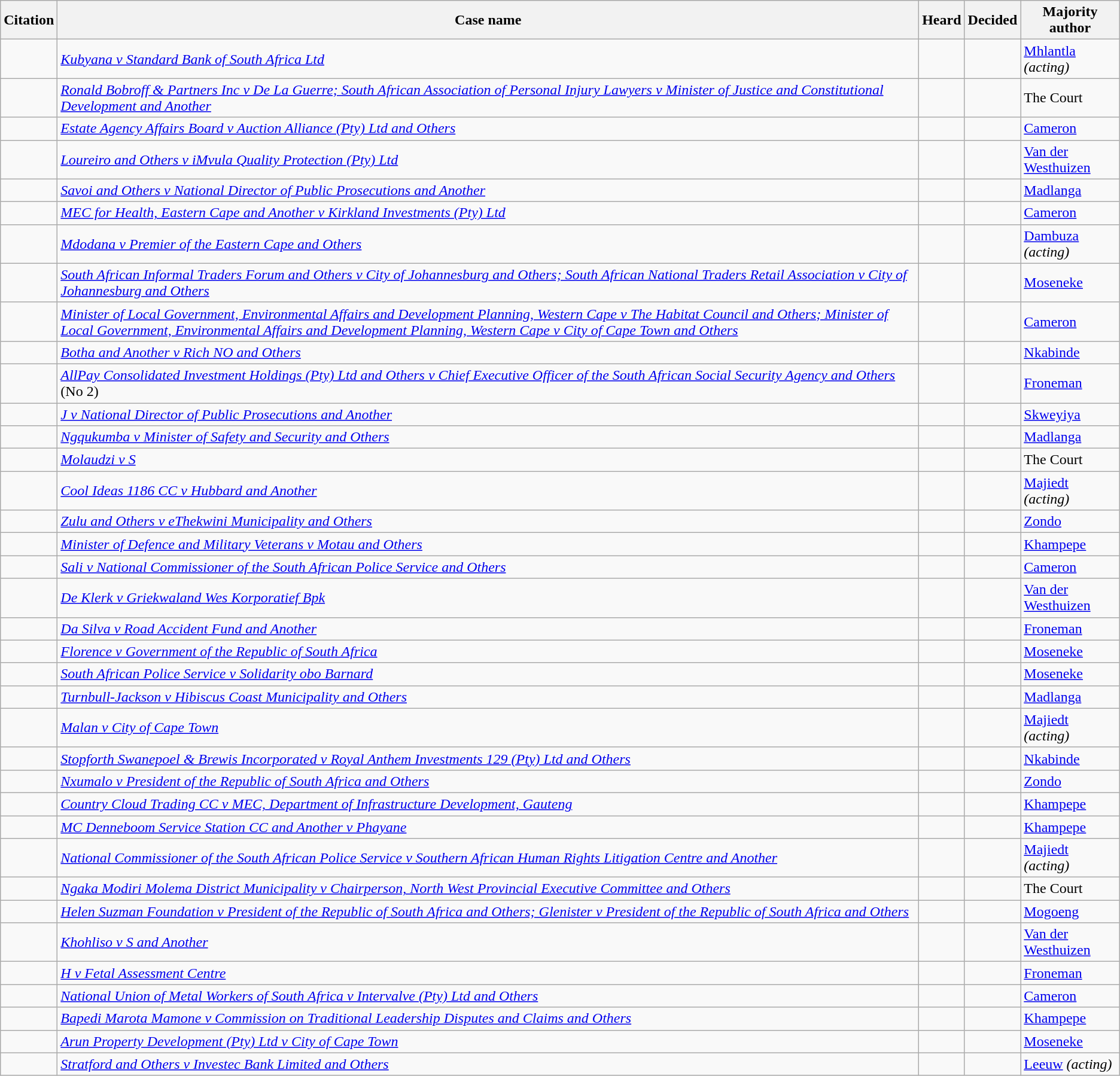<table class="wikitable sortable static-row-numbers">
<tr>
<th>Citation</th>
<th>Case name</th>
<th>Heard</th>
<th>Decided</th>
<th>Majority author</th>
</tr>
<tr>
<td nowrap></td>
<td><em><a href='#'>Kubyana v Standard Bank of South Africa Ltd</a></em></td>
<td></td>
<td></td>
<td><a href='#'>Mhlantla</a> <em>(acting)</em></td>
</tr>
<tr>
<td nowrap></td>
<td><em><a href='#'>Ronald Bobroff & Partners Inc v De La Guerre; South African Association of Personal Injury Lawyers v Minister of Justice and Constitutional Development and Another</a></em></td>
<td></td>
<td></td>
<td>The Court</td>
</tr>
<tr>
<td nowrap></td>
<td><em><a href='#'>Estate Agency Affairs Board v Auction Alliance (Pty) Ltd and Others</a></em></td>
<td></td>
<td></td>
<td><a href='#'>Cameron</a></td>
</tr>
<tr>
<td nowrap></td>
<td><em><a href='#'>Loureiro and Others v iMvula Quality Protection (Pty) Ltd</a></em></td>
<td></td>
<td></td>
<td><a href='#'>Van der Westhuizen</a></td>
</tr>
<tr>
<td nowrap></td>
<td><em><a href='#'>Savoi and Others v National Director of Public Prosecutions and Another</a></em></td>
<td></td>
<td></td>
<td><a href='#'>Madlanga</a></td>
</tr>
<tr>
<td nowrap></td>
<td><em><a href='#'>MEC for Health, Eastern Cape and Another v Kirkland Investments (Pty) Ltd</a></em></td>
<td></td>
<td></td>
<td><a href='#'>Cameron</a></td>
</tr>
<tr>
<td nowrap></td>
<td><em><a href='#'>Mdodana v Premier of the Eastern Cape and Others</a></em></td>
<td></td>
<td></td>
<td><a href='#'>Dambuza</a> <em>(acting)</em></td>
</tr>
<tr>
<td nowrap></td>
<td><em><a href='#'>South African Informal Traders Forum and Others v City of Johannesburg and Others; South African National Traders Retail Association v City of Johannesburg and Others</a></em></td>
<td></td>
<td></td>
<td><a href='#'>Moseneke</a></td>
</tr>
<tr>
<td nowrap></td>
<td><em><a href='#'>Minister of Local Government, Environmental Affairs and Development Planning, Western Cape v The Habitat Council and Others; Minister of Local Government, Environmental Affairs and Development Planning, Western Cape v City of Cape Town and Others</a></em></td>
<td></td>
<td></td>
<td><a href='#'>Cameron</a></td>
</tr>
<tr>
<td nowrap></td>
<td><em><a href='#'>Botha and Another v Rich NO and Others</a></em></td>
<td></td>
<td></td>
<td><a href='#'>Nkabinde</a></td>
</tr>
<tr>
<td nowrap></td>
<td><em><a href='#'>AllPay Consolidated Investment Holdings (Pty) Ltd and Others v Chief Executive Officer of the South African Social Security Agency and Others</a></em> (No 2)</td>
<td></td>
<td></td>
<td><a href='#'>Froneman</a></td>
</tr>
<tr>
<td nowrap></td>
<td><em><a href='#'>J v National Director of Public Prosecutions and Another</a></em></td>
<td></td>
<td></td>
<td><a href='#'>Skweyiya</a></td>
</tr>
<tr>
<td nowrap></td>
<td><em><a href='#'>Ngqukumba v Minister of Safety and Security and Others</a></em></td>
<td></td>
<td></td>
<td><a href='#'>Madlanga</a></td>
</tr>
<tr>
<td nowrap></td>
<td><em><a href='#'>Molaudzi v S</a></em></td>
<td></td>
<td></td>
<td>The Court</td>
</tr>
<tr>
<td nowrap></td>
<td><em><a href='#'>Cool Ideas 1186 CC v Hubbard and Another</a></em></td>
<td></td>
<td></td>
<td><a href='#'>Majiedt</a> <em>(acting)</em></td>
</tr>
<tr>
<td nowrap></td>
<td><em><a href='#'>Zulu and Others v eThekwini Municipality and Others</a></em></td>
<td></td>
<td></td>
<td><a href='#'>Zondo</a></td>
</tr>
<tr>
<td nowrap></td>
<td><em><a href='#'>Minister of Defence and Military Veterans v Motau and Others</a></em></td>
<td></td>
<td></td>
<td><a href='#'>Khampepe</a></td>
</tr>
<tr>
<td nowrap></td>
<td><em><a href='#'>Sali v National Commissioner of the South African Police Service and Others</a></em></td>
<td></td>
<td></td>
<td><a href='#'>Cameron</a></td>
</tr>
<tr>
<td nowrap></td>
<td><em><a href='#'>De Klerk v Griekwaland Wes Korporatief Bpk</a></em></td>
<td></td>
<td></td>
<td><a href='#'>Van der Westhuizen</a></td>
</tr>
<tr>
<td nowrap></td>
<td><em><a href='#'>Da Silva v Road Accident Fund and Another</a></em></td>
<td></td>
<td></td>
<td><a href='#'>Froneman</a></td>
</tr>
<tr>
<td nowrap></td>
<td><em><a href='#'>Florence v Government of the Republic of South Africa</a></em></td>
<td></td>
<td></td>
<td><a href='#'>Moseneke</a></td>
</tr>
<tr>
<td nowrap></td>
<td><em><a href='#'>South African Police Service v Solidarity obo Barnard</a></em></td>
<td></td>
<td></td>
<td><a href='#'>Moseneke</a></td>
</tr>
<tr>
<td nowrap></td>
<td><em><a href='#'>Turnbull-Jackson v Hibiscus Coast Municipality and Others</a></em></td>
<td></td>
<td></td>
<td><a href='#'>Madlanga</a></td>
</tr>
<tr>
<td nowrap></td>
<td><em><a href='#'>Malan v City of Cape Town</a></em></td>
<td></td>
<td></td>
<td><a href='#'>Majiedt</a> <em>(acting)</em></td>
</tr>
<tr>
<td nowrap></td>
<td><em><a href='#'>Stopforth Swanepoel & Brewis Incorporated v Royal Anthem Investments 129 (Pty) Ltd and Others</a></em></td>
<td></td>
<td></td>
<td><a href='#'>Nkabinde</a></td>
</tr>
<tr>
<td nowrap></td>
<td><em><a href='#'>Nxumalo v President of the Republic of South Africa and Others</a></em></td>
<td></td>
<td></td>
<td><a href='#'>Zondo</a></td>
</tr>
<tr>
<td nowrap></td>
<td><em><a href='#'>Country Cloud Trading CC v MEC, Department of Infrastructure Development, Gauteng</a></em></td>
<td></td>
<td></td>
<td><a href='#'>Khampepe</a></td>
</tr>
<tr>
<td nowrap></td>
<td><em><a href='#'>MC Denneboom Service Station CC and Another v Phayane</a></em></td>
<td></td>
<td></td>
<td><a href='#'>Khampepe</a></td>
</tr>
<tr>
<td nowrap></td>
<td><em><a href='#'>National Commissioner of the South African Police Service v Southern African Human Rights Litigation Centre and Another</a></em></td>
<td></td>
<td></td>
<td><a href='#'>Majiedt</a> <em>(acting)</em></td>
</tr>
<tr>
<td nowrap></td>
<td><em><a href='#'>Ngaka Modiri Molema District Municipality v Chairperson, North West Provincial Executive Committee and Others</a></em></td>
<td></td>
<td></td>
<td>The Court</td>
</tr>
<tr>
<td nowrap></td>
<td><em><a href='#'>Helen Suzman Foundation v President of the Republic of South Africa and Others; Glenister v President of the Republic of South Africa and Others</a></em></td>
<td></td>
<td></td>
<td><a href='#'>Mogoeng</a></td>
</tr>
<tr>
<td nowrap></td>
<td><em><a href='#'>Khohliso v S and Another</a></em></td>
<td></td>
<td></td>
<td><a href='#'>Van der Westhuizen</a></td>
</tr>
<tr>
<td nowrap></td>
<td><em><a href='#'>H v Fetal Assessment Centre</a></em></td>
<td></td>
<td></td>
<td><a href='#'>Froneman</a></td>
</tr>
<tr>
<td nowrap></td>
<td><em><a href='#'>National Union of Metal Workers of South Africa v Intervalve (Pty) Ltd and Others</a></em></td>
<td></td>
<td></td>
<td><a href='#'>Cameron</a></td>
</tr>
<tr>
<td nowrap></td>
<td><em><a href='#'>Bapedi Marota Mamone v Commission on Traditional Leadership Disputes and Claims and Others</a></em></td>
<td></td>
<td></td>
<td><a href='#'>Khampepe</a></td>
</tr>
<tr>
<td nowrap></td>
<td><em><a href='#'>Arun Property Development (Pty) Ltd v City of Cape Town</a></em></td>
<td></td>
<td></td>
<td><a href='#'>Moseneke</a></td>
</tr>
<tr>
<td nowrap></td>
<td><em><a href='#'>Stratford and Others v Investec Bank Limited and Others</a></em></td>
<td></td>
<td></td>
<td><a href='#'>Leeuw</a> <em>(acting)</em></td>
</tr>
</table>
